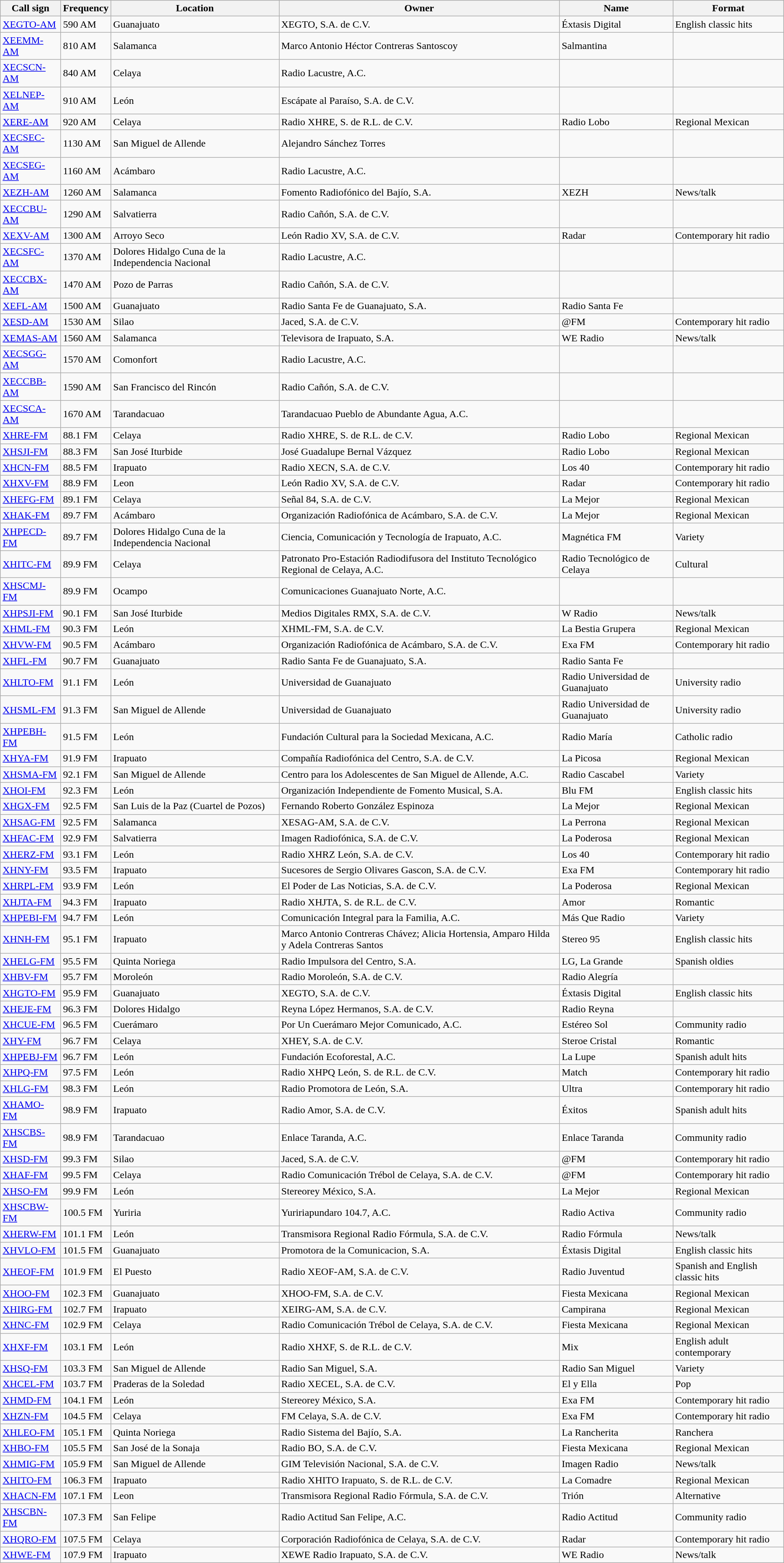<table class="wikitable sortable">
<tr>
<th>Call sign</th>
<th>Frequency</th>
<th>Location</th>
<th>Owner</th>
<th>Name</th>
<th>Format</th>
</tr>
<tr>
<td><a href='#'>XEGTO-AM</a></td>
<td>590 AM</td>
<td>Guanajuato</td>
<td>XEGTO, S.A. de C.V.</td>
<td>Éxtasis Digital</td>
<td>English classic hits</td>
</tr>
<tr>
<td><a href='#'>XEEMM-AM</a></td>
<td>810 AM</td>
<td>Salamanca</td>
<td>Marco Antonio Héctor Contreras Santoscoy</td>
<td>Salmantina</td>
<td></td>
</tr>
<tr>
<td><a href='#'>XECSCN-AM</a></td>
<td>840 AM</td>
<td>Celaya</td>
<td>Radio Lacustre, A.C.</td>
<td></td>
<td></td>
</tr>
<tr>
<td><a href='#'>XELNEP-AM</a></td>
<td>910 AM</td>
<td>León</td>
<td>Escápate al Paraíso, S.A. de C.V.</td>
<td></td>
<td></td>
</tr>
<tr>
<td><a href='#'>XERE-AM</a></td>
<td>920 AM</td>
<td>Celaya</td>
<td>Radio XHRE, S. de R.L. de C.V.</td>
<td>Radio Lobo</td>
<td>Regional Mexican</td>
</tr>
<tr>
<td><a href='#'>XECSEC-AM</a></td>
<td>1130 AM</td>
<td>San Miguel de Allende</td>
<td>Alejandro Sánchez Torres</td>
<td></td>
<td></td>
</tr>
<tr>
<td><a href='#'>XECSEG-AM</a></td>
<td>1160 AM</td>
<td>Acámbaro</td>
<td>Radio Lacustre, A.C.</td>
<td></td>
<td></td>
</tr>
<tr>
<td><a href='#'>XEZH-AM</a></td>
<td>1260 AM</td>
<td>Salamanca</td>
<td>Fomento Radiofónico del Bajío, S.A.</td>
<td>XEZH</td>
<td>News/talk</td>
</tr>
<tr>
<td><a href='#'>XECCBU-AM</a></td>
<td>1290 AM</td>
<td>Salvatierra</td>
<td>Radio Cañón, S.A. de C.V.</td>
<td></td>
<td></td>
</tr>
<tr>
<td><a href='#'>XEXV-AM</a></td>
<td>1300 AM</td>
<td>Arroyo Seco</td>
<td>León Radio XV, S.A. de C.V.</td>
<td>Radar</td>
<td>Contemporary hit radio</td>
</tr>
<tr>
<td><a href='#'>XECSFC-AM</a></td>
<td>1370 AM</td>
<td>Dolores Hidalgo Cuna de la Independencia Nacional</td>
<td>Radio Lacustre, A.C.</td>
<td></td>
<td></td>
</tr>
<tr>
<td><a href='#'>XECCBX-AM</a></td>
<td>1470 AM</td>
<td>Pozo de Parras</td>
<td>Radio Cañón, S.A. de C.V.</td>
<td></td>
<td></td>
</tr>
<tr>
<td><a href='#'>XEFL-AM</a></td>
<td>1500 AM</td>
<td>Guanajuato</td>
<td>Radio Santa Fe de Guanajuato, S.A.</td>
<td>Radio Santa Fe</td>
<td></td>
</tr>
<tr>
<td><a href='#'>XESD-AM</a></td>
<td>1530 AM</td>
<td>Silao</td>
<td>Jaced, S.A. de C.V.</td>
<td>@FM</td>
<td>Contemporary hit radio</td>
</tr>
<tr>
<td><a href='#'>XEMAS-AM</a></td>
<td>1560 AM</td>
<td>Salamanca</td>
<td>Televisora de Irapuato, S.A.</td>
<td>WE Radio</td>
<td>News/talk</td>
</tr>
<tr>
<td><a href='#'>XECSGG-AM</a></td>
<td>1570 AM</td>
<td>Comonfort</td>
<td>Radio Lacustre, A.C.</td>
<td></td>
<td></td>
</tr>
<tr>
<td><a href='#'>XECCBB-AM</a></td>
<td>1590 AM</td>
<td>San Francisco del Rincón</td>
<td>Radio Cañón, S.A. de C.V.</td>
<td></td>
<td></td>
</tr>
<tr>
<td><a href='#'>XECSCA-AM</a></td>
<td>1670 AM</td>
<td>Tarandacuao</td>
<td>Tarandacuao Pueblo de Abundante Agua, A.C.</td>
<td></td>
<td></td>
</tr>
<tr>
<td><a href='#'>XHRE-FM</a></td>
<td>88.1 FM</td>
<td>Celaya</td>
<td>Radio XHRE, S. de R.L. de C.V.</td>
<td>Radio Lobo</td>
<td>Regional Mexican</td>
</tr>
<tr>
<td><a href='#'>XHSJI-FM</a></td>
<td>88.3 FM</td>
<td>San José Iturbide</td>
<td>José Guadalupe Bernal Vázquez</td>
<td>Radio Lobo</td>
<td>Regional Mexican</td>
</tr>
<tr>
<td><a href='#'>XHCN-FM</a></td>
<td>88.5 FM</td>
<td>Irapuato</td>
<td>Radio XECN, S.A. de C.V.</td>
<td>Los 40</td>
<td>Contemporary hit radio</td>
</tr>
<tr>
<td><a href='#'>XHXV-FM</a></td>
<td>88.9 FM</td>
<td>Leon</td>
<td>León Radio XV, S.A. de C.V.</td>
<td>Radar</td>
<td>Contemporary hit radio</td>
</tr>
<tr>
<td><a href='#'>XHEFG-FM</a></td>
<td>89.1 FM</td>
<td>Celaya</td>
<td>Señal 84, S.A. de C.V.</td>
<td>La Mejor</td>
<td>Regional Mexican</td>
</tr>
<tr>
<td><a href='#'>XHAK-FM</a></td>
<td>89.7 FM</td>
<td>Acámbaro</td>
<td>Organización Radiofónica de Acámbaro, S.A. de C.V.</td>
<td>La Mejor</td>
<td>Regional Mexican</td>
</tr>
<tr>
<td><a href='#'>XHPECD-FM</a></td>
<td>89.7 FM</td>
<td>Dolores Hidalgo Cuna de la Independencia Nacional</td>
<td>Ciencia, Comunicación y Tecnología de Irapuato, A.C.</td>
<td>Magnética FM</td>
<td>Variety</td>
</tr>
<tr>
<td><a href='#'>XHITC-FM</a></td>
<td>89.9 FM</td>
<td>Celaya</td>
<td>Patronato Pro-Estación Radiodifusora del Instituto Tecnológico Regional  de Celaya, A.C.</td>
<td>Radio Tecnológico de Celaya</td>
<td>Cultural</td>
</tr>
<tr>
<td><a href='#'>XHSCMJ-FM</a></td>
<td>89.9 FM</td>
<td>Ocampo</td>
<td>Comunicaciones Guanajuato Norte, A.C.</td>
<td></td>
<td></td>
</tr>
<tr>
<td><a href='#'>XHPSJI-FM</a></td>
<td>90.1 FM</td>
<td>San José Iturbide</td>
<td>Medios Digitales RMX, S.A. de C.V.</td>
<td>W Radio</td>
<td>News/talk</td>
</tr>
<tr>
<td><a href='#'>XHML-FM</a></td>
<td>90.3 FM</td>
<td>León</td>
<td>XHML-FM, S.A. de C.V.</td>
<td>La Bestia Grupera</td>
<td>Regional Mexican</td>
</tr>
<tr>
<td><a href='#'>XHVW-FM</a></td>
<td>90.5 FM</td>
<td>Acámbaro</td>
<td>Organización Radiofónica de Acámbaro, S.A. de C.V.</td>
<td>Exa FM</td>
<td>Contemporary hit radio</td>
</tr>
<tr>
<td><a href='#'>XHFL-FM</a></td>
<td>90.7 FM</td>
<td>Guanajuato</td>
<td>Radio Santa Fe de Guanajuato, S.A.</td>
<td>Radio Santa Fe</td>
<td></td>
</tr>
<tr>
<td><a href='#'>XHLTO-FM</a></td>
<td>91.1 FM</td>
<td>León</td>
<td>Universidad de Guanajuato</td>
<td>Radio Universidad de Guanajuato</td>
<td>University radio</td>
</tr>
<tr>
<td><a href='#'>XHSML-FM</a></td>
<td>91.3 FM</td>
<td>San Miguel de Allende</td>
<td>Universidad de Guanajuato</td>
<td>Radio Universidad de Guanajuato</td>
<td>University radio</td>
</tr>
<tr>
<td><a href='#'>XHPEBH-FM</a></td>
<td>91.5 FM</td>
<td>León</td>
<td>Fundación Cultural para la Sociedad Mexicana, A.C.</td>
<td>Radio María</td>
<td>Catholic radio</td>
</tr>
<tr>
<td><a href='#'>XHYA-FM</a></td>
<td>91.9 FM</td>
<td>Irapuato</td>
<td>Compañía Radiofónica del Centro, S.A. de C.V.</td>
<td>La Picosa</td>
<td>Regional Mexican</td>
</tr>
<tr>
<td><a href='#'>XHSMA-FM</a></td>
<td>92.1 FM</td>
<td>San Miguel de Allende</td>
<td>Centro para los Adolescentes de San Miguel de Allende, A.C.</td>
<td>Radio Cascabel</td>
<td>Variety</td>
</tr>
<tr>
<td><a href='#'>XHOI-FM</a> </td>
<td>92.3 FM</td>
<td>León</td>
<td>Organización Independiente de Fomento Musical, S.A.</td>
<td>Blu FM</td>
<td>English classic hits</td>
</tr>
<tr>
<td><a href='#'>XHGX-FM</a></td>
<td>92.5 FM</td>
<td>San Luis de la Paz (Cuartel de Pozos)</td>
<td>Fernando Roberto González Espinoza</td>
<td>La Mejor</td>
<td>Regional Mexican</td>
</tr>
<tr>
<td><a href='#'>XHSAG-FM</a></td>
<td>92.5 FM</td>
<td>Salamanca</td>
<td>XESAG-AM, S.A. de C.V.</td>
<td>La Perrona</td>
<td>Regional Mexican</td>
</tr>
<tr>
<td><a href='#'>XHFAC-FM</a></td>
<td>92.9 FM</td>
<td>Salvatierra</td>
<td>Imagen Radiofónica, S.A. de C.V.</td>
<td>La Poderosa</td>
<td>Regional Mexican</td>
</tr>
<tr>
<td><a href='#'>XHERZ-FM</a></td>
<td>93.1 FM</td>
<td>León</td>
<td>Radio XHRZ León, S.A. de C.V.</td>
<td>Los 40</td>
<td>Contemporary hit radio</td>
</tr>
<tr>
<td><a href='#'>XHNY-FM</a></td>
<td>93.5 FM</td>
<td>Irapuato</td>
<td>Sucesores de Sergio Olivares Gascon, S.A. de C.V.</td>
<td>Exa FM</td>
<td>Contemporary hit radio</td>
</tr>
<tr>
<td><a href='#'>XHRPL-FM</a></td>
<td>93.9 FM</td>
<td>León</td>
<td>El Poder de Las Noticias, S.A. de C.V.</td>
<td>La Poderosa</td>
<td>Regional Mexican</td>
</tr>
<tr>
<td><a href='#'>XHJTA-FM</a></td>
<td>94.3 FM</td>
<td>Irapuato</td>
<td>Radio XHJTA, S. de R.L. de C.V.</td>
<td>Amor</td>
<td>Romantic</td>
</tr>
<tr>
<td><a href='#'>XHPEBI-FM</a></td>
<td>94.7 FM</td>
<td>León</td>
<td>Comunicación Integral para la Familia, A.C.</td>
<td>Más Que Radio</td>
<td>Variety</td>
</tr>
<tr>
<td><a href='#'>XHNH-FM</a></td>
<td>95.1 FM</td>
<td>Irapuato</td>
<td>Marco Antonio Contreras Chávez; Alicia Hortensia, Amparo Hilda y Adela Contreras Santos</td>
<td>Stereo 95</td>
<td>English classic hits</td>
</tr>
<tr>
<td><a href='#'>XHELG-FM</a></td>
<td>95.5 FM</td>
<td>Quinta Noriega</td>
<td>Radio Impulsora del Centro, S.A.</td>
<td>LG, La Grande</td>
<td>Spanish oldies</td>
</tr>
<tr>
<td><a href='#'>XHBV-FM</a></td>
<td>95.7 FM</td>
<td>Moroleón</td>
<td>Radio Moroleón, S.A. de C.V.</td>
<td>Radio Alegría</td>
<td></td>
</tr>
<tr>
<td><a href='#'>XHGTO-FM</a></td>
<td>95.9 FM</td>
<td>Guanajuato</td>
<td>XEGTO, S.A. de C.V.</td>
<td>Éxtasis Digital</td>
<td>English classic hits</td>
</tr>
<tr>
<td><a href='#'>XHEJE-FM</a></td>
<td>96.3 FM</td>
<td>Dolores Hidalgo</td>
<td>Reyna López Hermanos, S.A. de C.V.</td>
<td>Radio Reyna</td>
<td></td>
</tr>
<tr>
<td><a href='#'>XHCUE-FM</a></td>
<td>96.5 FM</td>
<td>Cuerámaro</td>
<td>Por Un Cuerámaro Mejor Comunicado, A.C.</td>
<td>Estéreo Sol</td>
<td>Community radio</td>
</tr>
<tr>
<td><a href='#'>XHY-FM</a></td>
<td>96.7 FM</td>
<td>Celaya</td>
<td>XHEY, S.A. de C.V.</td>
<td>Steroe Cristal</td>
<td>Romantic</td>
</tr>
<tr>
<td><a href='#'>XHPEBJ-FM</a></td>
<td>96.7 FM</td>
<td>León</td>
<td>Fundación Ecoforestal, A.C.</td>
<td>La Lupe</td>
<td>Spanish adult hits</td>
</tr>
<tr>
<td><a href='#'>XHPQ-FM</a></td>
<td>97.5 FM</td>
<td>León</td>
<td>Radio XHPQ León, S. de R.L. de C.V.</td>
<td>Match</td>
<td>Contemporary hit radio</td>
</tr>
<tr>
<td><a href='#'>XHLG-FM</a></td>
<td>98.3 FM</td>
<td>León</td>
<td>Radio Promotora de León, S.A.</td>
<td>Ultra</td>
<td>Contemporary hit radio</td>
</tr>
<tr>
<td><a href='#'>XHAMO-FM</a></td>
<td>98.9 FM</td>
<td>Irapuato</td>
<td>Radio Amor, S.A. de C.V.</td>
<td>Éxitos</td>
<td>Spanish adult hits</td>
</tr>
<tr>
<td><a href='#'>XHSCBS-FM</a></td>
<td>98.9 FM</td>
<td>Tarandacuao</td>
<td>Enlace Taranda, A.C.</td>
<td>Enlace Taranda</td>
<td>Community radio</td>
</tr>
<tr>
<td><a href='#'>XHSD-FM</a></td>
<td>99.3 FM</td>
<td>Silao</td>
<td>Jaced, S.A. de C.V.</td>
<td>@FM</td>
<td>Contemporary hit radio</td>
</tr>
<tr>
<td><a href='#'>XHAF-FM</a></td>
<td>99.5 FM</td>
<td>Celaya</td>
<td>Radio Comunicación Trébol de Celaya, S.A. de C.V.</td>
<td>@FM</td>
<td>Contemporary hit radio</td>
</tr>
<tr>
<td><a href='#'>XHSO-FM</a></td>
<td>99.9 FM</td>
<td>León</td>
<td>Stereorey México, S.A.</td>
<td>La Mejor</td>
<td>Regional Mexican</td>
</tr>
<tr>
<td><a href='#'>XHSCBW-FM</a></td>
<td>100.5 FM</td>
<td>Yuriria</td>
<td>Yuririapundaro 104.7, A.C.</td>
<td>Radio Activa</td>
<td>Community radio</td>
</tr>
<tr>
<td><a href='#'>XHERW-FM</a></td>
<td>101.1 FM</td>
<td>León</td>
<td>Transmisora Regional Radio Fórmula, S.A. de C.V.</td>
<td>Radio Fórmula</td>
<td>News/talk</td>
</tr>
<tr>
<td><a href='#'>XHVLO-FM</a></td>
<td>101.5 FM</td>
<td>Guanajuato</td>
<td>Promotora de la Comunicacion, S.A.</td>
<td>Éxtasis Digital</td>
<td>English classic hits</td>
</tr>
<tr>
<td><a href='#'>XHEOF-FM</a></td>
<td>101.9 FM</td>
<td>El Puesto</td>
<td>Radio XEOF-AM, S.A. de C.V.</td>
<td>Radio Juventud</td>
<td>Spanish and English classic hits</td>
</tr>
<tr>
<td><a href='#'>XHOO-FM</a></td>
<td>102.3 FM</td>
<td>Guanajuato</td>
<td>XHOO-FM, S.A. de C.V.</td>
<td>Fiesta Mexicana</td>
<td>Regional Mexican</td>
</tr>
<tr>
<td><a href='#'>XHIRG-FM</a> </td>
<td>102.7 FM</td>
<td>Irapuato</td>
<td>XEIRG-AM, S.A. de C.V.</td>
<td>Campirana</td>
<td>Regional Mexican</td>
</tr>
<tr>
<td><a href='#'>XHNC-FM</a></td>
<td>102.9 FM</td>
<td>Celaya</td>
<td>Radio Comunicación Trébol de Celaya, S.A. de C.V.</td>
<td>Fiesta Mexicana</td>
<td>Regional Mexican</td>
</tr>
<tr>
<td><a href='#'>XHXF-FM</a></td>
<td>103.1 FM</td>
<td>León</td>
<td>Radio XHXF, S. de R.L. de C.V.</td>
<td>Mix</td>
<td>English adult contemporary</td>
</tr>
<tr>
<td><a href='#'>XHSQ-FM</a></td>
<td>103.3 FM</td>
<td>San Miguel de Allende</td>
<td>Radio San Miguel, S.A.</td>
<td>Radio San Miguel</td>
<td>Variety</td>
</tr>
<tr>
<td><a href='#'>XHCEL-FM</a></td>
<td>103.7 FM</td>
<td>Praderas de la Soledad</td>
<td>Radio XECEL, S.A. de C.V.</td>
<td>El y Ella</td>
<td>Pop</td>
</tr>
<tr>
<td><a href='#'>XHMD-FM</a></td>
<td>104.1 FM</td>
<td>León</td>
<td>Stereorey México, S.A.</td>
<td>Exa FM</td>
<td>Contemporary hit radio</td>
</tr>
<tr>
<td><a href='#'>XHZN-FM</a></td>
<td>104.5 FM</td>
<td>Celaya</td>
<td>FM Celaya, S.A. de C.V.</td>
<td>Exa FM</td>
<td>Contemporary hit radio</td>
</tr>
<tr>
<td><a href='#'>XHLEO-FM</a></td>
<td>105.1 FM</td>
<td>Quinta Noriega</td>
<td>Radio Sistema del Bajío, S.A.</td>
<td>La Rancherita</td>
<td>Ranchera</td>
</tr>
<tr>
<td><a href='#'>XHBO-FM</a></td>
<td>105.5 FM</td>
<td>San José de la Sonaja</td>
<td>Radio BO, S.A. de C.V.</td>
<td>Fiesta Mexicana</td>
<td>Regional Mexican</td>
</tr>
<tr>
<td><a href='#'>XHMIG-FM</a></td>
<td>105.9 FM</td>
<td>San Miguel de Allende</td>
<td>GIM Televisión Nacional, S.A. de C.V.</td>
<td>Imagen Radio</td>
<td>News/talk</td>
</tr>
<tr>
<td><a href='#'>XHITO-FM</a></td>
<td>106.3 FM</td>
<td>Irapuato</td>
<td>Radio XHITO Irapuato, S. de R.L. de C.V.</td>
<td>La Comadre</td>
<td>Regional Mexican</td>
</tr>
<tr>
<td><a href='#'>XHACN-FM</a></td>
<td>107.1 FM</td>
<td>Leon</td>
<td>Transmisora Regional Radio Fórmula, S.A. de C.V.</td>
<td>Trión</td>
<td>Alternative</td>
</tr>
<tr>
<td><a href='#'>XHSCBN-FM</a></td>
<td>107.3 FM</td>
<td>San Felipe</td>
<td>Radio Actitud San Felipe, A.C.</td>
<td>Radio Actitud</td>
<td>Community radio</td>
</tr>
<tr>
<td><a href='#'>XHQRO-FM</a></td>
<td>107.5 FM</td>
<td>Celaya</td>
<td>Corporación Radiofónica de Celaya, S.A. de C.V.</td>
<td>Radar</td>
<td>Contemporary hit radio</td>
</tr>
<tr>
<td><a href='#'>XHWE-FM</a></td>
<td>107.9 FM</td>
<td>Irapuato</td>
<td>XEWE Radio Irapuato, S.A. de C.V.</td>
<td>WE Radio</td>
<td>News/talk</td>
</tr>
</table>
